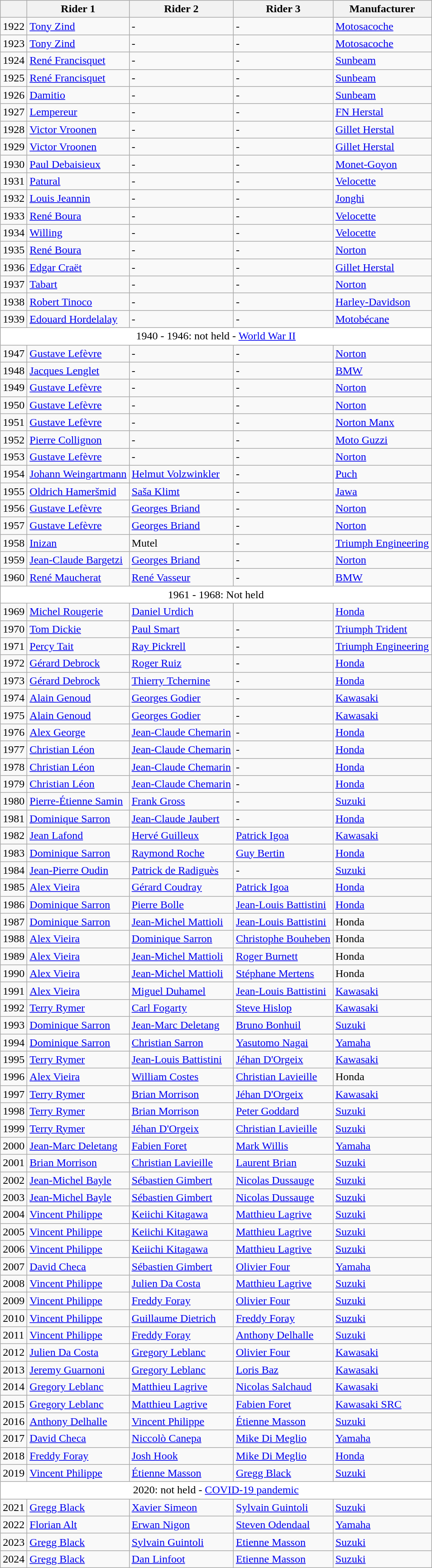<table class="wikitable sortable">
<tr>
<th></th>
<th>Rider 1</th>
<th>Rider 2</th>
<th>Rider 3</th>
<th>Manufacturer</th>
</tr>
<tr>
<td>1922</td>
<td> <a href='#'>Tony Zind</a></td>
<td>-</td>
<td>-</td>
<td><a href='#'>Motosacoche</a></td>
</tr>
<tr>
<td>1923</td>
<td> <a href='#'>Tony Zind</a></td>
<td>-</td>
<td>-</td>
<td><a href='#'>Motosacoche</a></td>
</tr>
<tr>
<td>1924</td>
<td> <a href='#'>René Francisquet</a></td>
<td>-</td>
<td>-</td>
<td><a href='#'>Sunbeam</a></td>
</tr>
<tr>
<td>1925</td>
<td> <a href='#'>René Francisquet</a></td>
<td>-</td>
<td>-</td>
<td><a href='#'>Sunbeam</a></td>
</tr>
<tr>
<td>1926</td>
<td> <a href='#'>Damitio</a></td>
<td>-</td>
<td>-</td>
<td><a href='#'>Sunbeam</a></td>
</tr>
<tr>
<td>1927</td>
<td> <a href='#'>Lempereur</a></td>
<td>-</td>
<td>-</td>
<td><a href='#'>FN Herstal</a></td>
</tr>
<tr>
<td>1928</td>
<td> <a href='#'>Victor Vroonen</a></td>
<td>-</td>
<td>-</td>
<td><a href='#'>Gillet Herstal</a></td>
</tr>
<tr>
<td>1929</td>
<td> <a href='#'>Victor Vroonen</a></td>
<td>-</td>
<td>-</td>
<td><a href='#'>Gillet Herstal</a></td>
</tr>
<tr>
<td>1930</td>
<td> <a href='#'>Paul Debaisieux</a></td>
<td>-</td>
<td>-</td>
<td><a href='#'>Monet-Goyon</a></td>
</tr>
<tr>
<td>1931</td>
<td> <a href='#'>Patural</a></td>
<td>-</td>
<td>-</td>
<td><a href='#'>Velocette</a></td>
</tr>
<tr>
<td>1932</td>
<td> <a href='#'>Louis Jeannin</a></td>
<td>-</td>
<td>-</td>
<td><a href='#'>Jonghi</a></td>
</tr>
<tr>
<td>1933</td>
<td> <a href='#'>René Boura</a></td>
<td>-</td>
<td>-</td>
<td><a href='#'>Velocette</a></td>
</tr>
<tr>
<td>1934</td>
<td> <a href='#'>Willing</a></td>
<td>-</td>
<td>-</td>
<td><a href='#'>Velocette</a></td>
</tr>
<tr>
<td>1935</td>
<td> <a href='#'>René Boura</a></td>
<td>-</td>
<td>-</td>
<td><a href='#'>Norton</a></td>
</tr>
<tr>
<td>1936</td>
<td> <a href='#'>Edgar Craët</a></td>
<td>-</td>
<td>-</td>
<td><a href='#'>Gillet Herstal</a></td>
</tr>
<tr>
<td>1937</td>
<td> <a href='#'>Tabart</a></td>
<td>-</td>
<td>-</td>
<td><a href='#'>Norton</a></td>
</tr>
<tr>
<td>1938</td>
<td> <a href='#'>Robert Tinoco</a></td>
<td>-</td>
<td>-</td>
<td><a href='#'>Harley-Davidson</a></td>
</tr>
<tr>
<td>1939</td>
<td> <a href='#'>Edouard Hordelalay</a></td>
<td>-</td>
<td>-</td>
<td><a href='#'>Motobécane</a></td>
</tr>
<tr>
<td align=center colspan='5' style="background:white;">1940 - 1946: not held - <a href='#'>World War II</a></td>
</tr>
<tr>
<td>1947</td>
<td> <a href='#'>Gustave Lefèvre</a></td>
<td>-</td>
<td>-</td>
<td><a href='#'>Norton</a></td>
</tr>
<tr>
<td>1948</td>
<td> <a href='#'>Jacques Lenglet</a></td>
<td>-</td>
<td>-</td>
<td><a href='#'>BMW</a></td>
</tr>
<tr>
<td>1949</td>
<td> <a href='#'>Gustave Lefèvre</a></td>
<td>-</td>
<td>-</td>
<td><a href='#'>Norton</a></td>
</tr>
<tr>
<td>1950</td>
<td> <a href='#'>Gustave Lefèvre</a></td>
<td>-</td>
<td>-</td>
<td><a href='#'>Norton</a></td>
</tr>
<tr>
<td>1951</td>
<td> <a href='#'>Gustave Lefèvre</a></td>
<td>-</td>
<td>-</td>
<td><a href='#'>Norton Manx</a></td>
</tr>
<tr>
<td>1952</td>
<td> <a href='#'>Pierre Collignon</a></td>
<td>-</td>
<td>-</td>
<td><a href='#'>Moto Guzzi</a></td>
</tr>
<tr>
<td>1953</td>
<td> <a href='#'>Gustave Lefèvre</a></td>
<td>-</td>
<td>-</td>
<td><a href='#'>Norton</a></td>
</tr>
<tr>
<td>1954</td>
<td> <a href='#'>Johann Weingartmann</a></td>
<td> <a href='#'>Helmut Volzwinkler</a></td>
<td>-</td>
<td><a href='#'>Puch</a></td>
</tr>
<tr>
<td>1955</td>
<td> <a href='#'>Oldrich Hameršmid</a></td>
<td> <a href='#'>Saša Klimt</a></td>
<td>-</td>
<td><a href='#'>Jawa</a></td>
</tr>
<tr>
<td>1956</td>
<td> <a href='#'>Gustave Lefèvre</a></td>
<td> <a href='#'>Georges Briand</a></td>
<td>-</td>
<td><a href='#'>Norton</a></td>
</tr>
<tr>
<td>1957</td>
<td> <a href='#'>Gustave Lefèvre</a></td>
<td> <a href='#'>Georges Briand</a></td>
<td>-</td>
<td><a href='#'>Norton</a></td>
</tr>
<tr>
<td>1958</td>
<td> <a href='#'>Inizan</a></td>
<td> Mutel</td>
<td>-</td>
<td><a href='#'>Triumph Engineering</a></td>
</tr>
<tr>
<td>1959</td>
<td> <a href='#'>Jean-Claude Bargetzi</a></td>
<td> <a href='#'>Georges Briand</a></td>
<td>-</td>
<td><a href='#'>Norton</a></td>
</tr>
<tr>
<td>1960</td>
<td> <a href='#'>René Maucherat</a></td>
<td> <a href='#'>René Vasseur</a></td>
<td>-</td>
<td><a href='#'>BMW</a></td>
</tr>
<tr>
<td align=center colspan='5' style="background:white;">1961 - 1968: Not held</td>
</tr>
<tr>
<td>1969</td>
<td> <a href='#'>Michel Rougerie</a></td>
<td> <a href='#'>Daniel Urdich</a></td>
<td></td>
<td><a href='#'>Honda</a></td>
</tr>
<tr>
<td>1970</td>
<td> <a href='#'>Tom Dickie</a></td>
<td> <a href='#'>Paul Smart</a></td>
<td>-</td>
<td><a href='#'>Triumph Trident</a></td>
</tr>
<tr>
<td>1971</td>
<td> <a href='#'>Percy Tait</a></td>
<td> <a href='#'>Ray Pickrell</a></td>
<td>-</td>
<td><a href='#'>Triumph Engineering</a></td>
</tr>
<tr>
<td>1972</td>
<td> <a href='#'>Gérard Debrock</a></td>
<td> <a href='#'>Roger Ruiz</a></td>
<td>-</td>
<td><a href='#'>Honda</a></td>
</tr>
<tr>
<td>1973</td>
<td> <a href='#'>Gérard Debrock</a></td>
<td> <a href='#'>Thierry Tchernine</a></td>
<td>-</td>
<td><a href='#'>Honda</a></td>
</tr>
<tr>
<td>1974</td>
<td> <a href='#'>Alain Genoud</a></td>
<td> <a href='#'>Georges Godier</a></td>
<td>-</td>
<td><a href='#'>Kawasaki</a></td>
</tr>
<tr>
<td>1975</td>
<td> <a href='#'>Alain Genoud</a></td>
<td> <a href='#'>Georges Godier</a></td>
<td>-</td>
<td><a href='#'>Kawasaki</a></td>
</tr>
<tr>
<td>1976</td>
<td> <a href='#'>Alex George</a></td>
<td> <a href='#'>Jean-Claude Chemarin</a></td>
<td>-</td>
<td><a href='#'>Honda</a></td>
</tr>
<tr>
<td>1977</td>
<td> <a href='#'>Christian Léon</a></td>
<td> <a href='#'>Jean-Claude Chemarin</a></td>
<td>-</td>
<td><a href='#'>Honda</a></td>
</tr>
<tr>
<td>1978</td>
<td> <a href='#'>Christian Léon</a></td>
<td> <a href='#'>Jean-Claude Chemarin</a></td>
<td>-</td>
<td><a href='#'>Honda</a></td>
</tr>
<tr>
<td>1979</td>
<td> <a href='#'>Christian Léon</a></td>
<td> <a href='#'>Jean-Claude Chemarin</a></td>
<td>-</td>
<td><a href='#'>Honda</a></td>
</tr>
<tr>
<td>1980</td>
<td> <a href='#'>Pierre-Étienne Samin</a></td>
<td> <a href='#'>Frank Gross</a></td>
<td>-</td>
<td><a href='#'>Suzuki</a></td>
</tr>
<tr>
<td>1981</td>
<td>   <a href='#'>Dominique Sarron</a></td>
<td> <a href='#'>Jean-Claude Jaubert</a></td>
<td>-</td>
<td><a href='#'>Honda</a></td>
</tr>
<tr>
<td>1982</td>
<td>  <a href='#'>Jean Lafond</a></td>
<td>  <a href='#'>Hervé Guilleux</a></td>
<td>  <a href='#'>Patrick Igoa</a></td>
<td><a href='#'>Kawasaki</a></td>
</tr>
<tr>
<td>1983</td>
<td>   <a href='#'>Dominique Sarron</a></td>
<td>  <a href='#'>Raymond Roche</a></td>
<td>  <a href='#'>Guy Bertin</a></td>
<td><a href='#'>Honda</a></td>
</tr>
<tr>
<td>1984</td>
<td>  <a href='#'>Jean-Pierre Oudin</a></td>
<td>  <a href='#'>Patrick de Radiguès</a></td>
<td>-</td>
<td><a href='#'>Suzuki</a></td>
</tr>
<tr>
<td>1985</td>
<td> <a href='#'>Alex Vieira</a></td>
<td>  <a href='#'>Gérard Coudray</a></td>
<td>  <a href='#'>Patrick Igoa</a></td>
<td><a href='#'>Honda</a></td>
</tr>
<tr>
<td>1986</td>
<td>  <a href='#'>Dominique Sarron</a></td>
<td>  <a href='#'>Pierre Bolle</a></td>
<td>  <a href='#'>Jean-Louis Battistini</a></td>
<td><a href='#'>Honda</a></td>
</tr>
<tr>
<td>1987</td>
<td>  <a href='#'>Dominique Sarron</a></td>
<td>  <a href='#'>Jean-Michel Mattioli</a></td>
<td> <a href='#'>Jean-Louis Battistini</a></td>
<td>Honda</td>
</tr>
<tr>
<td>1988</td>
<td> <a href='#'>Alex Vieira</a></td>
<td>  <a href='#'>Dominique Sarron</a></td>
<td> <a href='#'>Christophe Bouheben</a></td>
<td>Honda</td>
</tr>
<tr>
<td>1989</td>
<td> <a href='#'>Alex Vieira</a></td>
<td> <a href='#'>Jean-Michel Mattioli</a></td>
<td> <a href='#'>Roger Burnett</a></td>
<td>Honda</td>
</tr>
<tr>
<td>1990</td>
<td> <a href='#'>Alex Vieira</a></td>
<td> <a href='#'>Jean-Michel Mattioli</a></td>
<td>  <a href='#'>Stéphane Mertens</a></td>
<td>Honda</td>
</tr>
<tr>
<td>1991</td>
<td> <a href='#'>Alex Vieira</a></td>
<td>  <a href='#'>Miguel Duhamel</a></td>
<td> <a href='#'>Jean-Louis Battistini</a></td>
<td><a href='#'>Kawasaki</a></td>
</tr>
<tr>
<td>1992</td>
<td>  <a href='#'>Terry Rymer</a></td>
<td>  <a href='#'>Carl Fogarty</a></td>
<td>  <a href='#'>Steve Hislop</a></td>
<td><a href='#'>Kawasaki</a></td>
</tr>
<tr>
<td>1993</td>
<td>   <a href='#'>Dominique Sarron</a></td>
<td>  <a href='#'>Jean-Marc Deletang</a></td>
<td>  <a href='#'>Bruno Bonhuil</a></td>
<td><a href='#'>Suzuki</a></td>
</tr>
<tr>
<td>1994</td>
<td>   <a href='#'>Dominique Sarron</a></td>
<td>  <a href='#'>Christian Sarron</a></td>
<td>  <a href='#'>Yasutomo Nagai</a></td>
<td><a href='#'>Yamaha</a></td>
</tr>
<tr>
<td>1995</td>
<td>  <a href='#'>Terry Rymer</a></td>
<td>  <a href='#'>Jean-Louis Battistini</a></td>
<td>   <a href='#'>Jéhan D'Orgeix</a></td>
<td><a href='#'>Kawasaki</a></td>
</tr>
<tr>
<td>1996</td>
<td> <a href='#'>Alex Vieira</a></td>
<td> <a href='#'>William Costes</a></td>
<td> <a href='#'>Christian Lavieille</a></td>
<td>Honda</td>
</tr>
<tr>
<td>1997</td>
<td> <a href='#'>Terry Rymer</a></td>
<td>  <a href='#'>Brian Morrison</a></td>
<td>   <a href='#'>Jéhan D'Orgeix</a></td>
<td><a href='#'>Kawasaki</a></td>
</tr>
<tr>
<td>1998</td>
<td>  <a href='#'>Terry Rymer</a></td>
<td> <a href='#'>Brian Morrison</a></td>
<td>  <a href='#'>Peter Goddard</a></td>
<td><a href='#'>Suzuki</a></td>
</tr>
<tr>
<td>1999</td>
<td>  <a href='#'>Terry Rymer</a></td>
<td>  <a href='#'>Jéhan D'Orgeix</a></td>
<td>  <a href='#'>Christian Lavieille</a></td>
<td><a href='#'>Suzuki</a></td>
</tr>
<tr>
<td>2000</td>
<td> <a href='#'>Jean-Marc Deletang</a></td>
<td> <a href='#'>Fabien Foret</a></td>
<td>  <a href='#'>Mark Willis</a></td>
<td><a href='#'>Yamaha</a></td>
</tr>
<tr>
<td>2001</td>
<td>  <a href='#'>Brian Morrison</a></td>
<td> <a href='#'>Christian Lavieille</a></td>
<td> <a href='#'>Laurent Brian</a></td>
<td><a href='#'>Suzuki</a></td>
</tr>
<tr>
<td>2002</td>
<td>  <a href='#'>Jean-Michel Bayle</a></td>
<td>   <a href='#'>Sébastien Gimbert</a></td>
<td> <a href='#'>Nicolas Dussauge</a></td>
<td><a href='#'>Suzuki</a></td>
</tr>
<tr>
<td>2003</td>
<td> <a href='#'>Jean-Michel Bayle</a></td>
<td>   <a href='#'>Sébastien Gimbert</a></td>
<td> <a href='#'>Nicolas Dussauge</a></td>
<td><a href='#'>Suzuki</a></td>
</tr>
<tr>
<td>2004</td>
<td> <a href='#'>Vincent Philippe</a></td>
<td>  <a href='#'>Keiichi Kitagawa</a></td>
<td> <a href='#'>Matthieu Lagrive</a></td>
<td><a href='#'>Suzuki</a></td>
</tr>
<tr>
<td>2005</td>
<td> <a href='#'>Vincent Philippe</a></td>
<td>  <a href='#'>Keiichi Kitagawa</a></td>
<td> <a href='#'>Matthieu Lagrive</a></td>
<td><a href='#'>Suzuki</a></td>
</tr>
<tr>
<td>2006</td>
<td> <a href='#'>Vincent Philippe</a></td>
<td>  <a href='#'>Keiichi Kitagawa</a></td>
<td> <a href='#'>Matthieu Lagrive</a></td>
<td><a href='#'>Suzuki</a></td>
</tr>
<tr>
<td>2007</td>
<td>  <a href='#'>David Checa</a></td>
<td>   <a href='#'>Sébastien Gimbert</a></td>
<td> <a href='#'>Olivier Four</a></td>
<td><a href='#'>Yamaha</a></td>
</tr>
<tr>
<td>2008</td>
<td> <a href='#'>Vincent Philippe</a></td>
<td>  <a href='#'>Julien Da Costa</a></td>
<td> <a href='#'>Matthieu Lagrive</a></td>
<td><a href='#'>Suzuki</a></td>
</tr>
<tr>
<td>2009</td>
<td> <a href='#'>Vincent Philippe</a></td>
<td> <a href='#'>Freddy Foray</a></td>
<td> <a href='#'>Olivier Four</a></td>
<td><a href='#'>Suzuki</a></td>
</tr>
<tr>
<td>2010</td>
<td> <a href='#'>Vincent Philippe</a></td>
<td> <a href='#'>Guillaume Dietrich</a></td>
<td> <a href='#'>Freddy Foray</a></td>
<td><a href='#'>Suzuki</a></td>
</tr>
<tr>
<td>2011</td>
<td> <a href='#'>Vincent Philippe</a></td>
<td> <a href='#'>Freddy Foray</a></td>
<td> <a href='#'>Anthony Delhalle</a></td>
<td><a href='#'>Suzuki</a></td>
</tr>
<tr>
<td>2012</td>
<td>  <a href='#'>Julien Da Costa</a></td>
<td> <a href='#'>Gregory Leblanc</a></td>
<td> <a href='#'>Olivier Four</a></td>
<td><a href='#'>Kawasaki</a></td>
</tr>
<tr>
<td>2013</td>
<td> <a href='#'>Jeremy Guarnoni</a></td>
<td> <a href='#'>Gregory Leblanc</a></td>
<td> <a href='#'>Loris Baz</a></td>
<td><a href='#'>Kawasaki</a></td>
</tr>
<tr>
<td>2014</td>
<td>  <a href='#'>Gregory Leblanc</a></td>
<td> <a href='#'>Matthieu Lagrive</a></td>
<td> <a href='#'>Nicolas Salchaud</a></td>
<td><a href='#'>Kawasaki</a></td>
</tr>
<tr>
<td>2015</td>
<td>  <a href='#'>Gregory Leblanc</a></td>
<td> <a href='#'>Matthieu Lagrive</a></td>
<td> <a href='#'>Fabien Foret</a></td>
<td><a href='#'>Kawasaki SRC</a></td>
</tr>
<tr>
<td>2016</td>
<td> <a href='#'>Anthony Delhalle</a></td>
<td> <a href='#'>Vincent Philippe</a></td>
<td> <a href='#'>Étienne Masson</a></td>
<td><a href='#'>Suzuki</a></td>
</tr>
<tr>
<td>2017</td>
<td> <a href='#'>David Checa</a></td>
<td> <a href='#'>Niccolò Canepa</a></td>
<td> <a href='#'>Mike Di Meglio</a></td>
<td><a href='#'>Yamaha</a></td>
</tr>
<tr>
<td>2018</td>
<td> <a href='#'>Freddy Foray</a></td>
<td> <a href='#'>Josh Hook</a></td>
<td> <a href='#'>Mike Di Meglio</a></td>
<td><a href='#'>Honda</a></td>
</tr>
<tr>
<td>2019</td>
<td> <a href='#'>Vincent Philippe</a></td>
<td> <a href='#'>Étienne Masson</a></td>
<td> <a href='#'>Gregg Black</a></td>
<td><a href='#'>Suzuki</a></td>
</tr>
<tr>
<td align=center  colspan=5 style="background:white;">2020: not held - <a href='#'>COVID-19 pandemic</a></td>
</tr>
<tr>
<td>2021</td>
<td> <a href='#'>Gregg Black</a></td>
<td> <a href='#'>Xavier Simeon</a></td>
<td> <a href='#'>Sylvain Guintoli</a></td>
<td><a href='#'>Suzuki</a></td>
</tr>
<tr>
<td>2022</td>
<td> <a href='#'>Florian Alt</a></td>
<td> <a href='#'>Erwan Nigon</a></td>
<td> <a href='#'>Steven Odendaal</a></td>
<td><a href='#'>Yamaha</a></td>
</tr>
<tr>
<td>2023</td>
<td> <a href='#'>Gregg Black</a></td>
<td> <a href='#'>Sylvain Guintoli</a></td>
<td> <a href='#'>Etienne Masson</a></td>
<td><a href='#'>Suzuki</a></td>
</tr>
<tr>
<td>2024</td>
<td> <a href='#'>Gregg Black</a></td>
<td> <a href='#'>Dan Linfoot</a></td>
<td> <a href='#'>Etienne Masson</a></td>
<td><a href='#'>Suzuki</a></td>
</tr>
</table>
